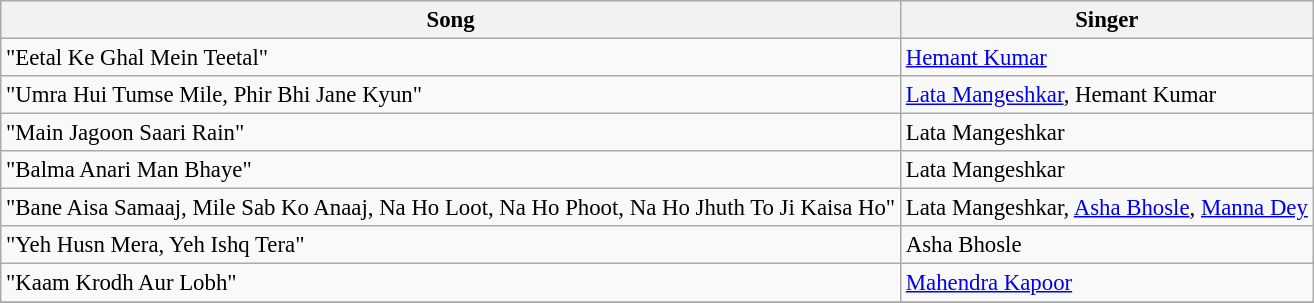<table class="wikitable" style="font-size:95%;">
<tr>
<th>Song</th>
<th>Singer</th>
</tr>
<tr>
<td>"Eetal Ke Ghal Mein Teetal"</td>
<td><a href='#'>Hemant Kumar</a></td>
</tr>
<tr>
<td>"Umra Hui Tumse Mile, Phir Bhi Jane Kyun"</td>
<td><a href='#'>Lata Mangeshkar</a>, Hemant Kumar</td>
</tr>
<tr>
<td>"Main Jagoon Saari Rain"</td>
<td>Lata Mangeshkar</td>
</tr>
<tr>
<td>"Balma Anari Man Bhaye"</td>
<td>Lata Mangeshkar</td>
</tr>
<tr>
<td>"Bane Aisa Samaaj, Mile Sab Ko Anaaj, Na Ho Loot, Na Ho Phoot, Na Ho Jhuth To Ji Kaisa Ho"</td>
<td>Lata Mangeshkar, <a href='#'>Asha Bhosle</a>, <a href='#'>Manna Dey</a></td>
</tr>
<tr>
<td>"Yeh Husn Mera, Yeh Ishq Tera"</td>
<td>Asha Bhosle</td>
</tr>
<tr>
<td>"Kaam Krodh Aur Lobh"</td>
<td><a href='#'>Mahendra Kapoor</a></td>
</tr>
<tr>
</tr>
</table>
